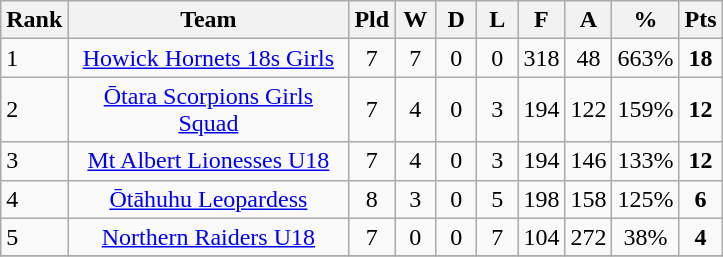<table class="wikitable" style="text-align:center;">
<tr>
<th width=20>Rank</th>
<th width=180>Team</th>
<th width=20 abbr="Played">Pld</th>
<th width=20 abbr="Won">W</th>
<th width=20 abbr="Drawn">D</th>
<th width=20 abbr="Lost">L</th>
<th width=20 abbr="For">F</th>
<th width=20 abbr="Against">A</th>
<th width=20 abbr="Percentage">%</th>
<th width=20 abbr="Points">Pts</th>
</tr>
<tr>
<td style="text-align:left;">1</td>
<td><a href='#'>Howick Hornets 18s Girls</a></td>
<td>7</td>
<td>7</td>
<td>0</td>
<td>0</td>
<td>318</td>
<td>48</td>
<td>663%</td>
<td><strong>18</strong></td>
</tr>
<tr>
<td style="text-align:left;">2</td>
<td><a href='#'>Ōtara Scorpions Girls Squad</a></td>
<td>7</td>
<td>4</td>
<td>0</td>
<td>3</td>
<td>194</td>
<td>122</td>
<td>159%</td>
<td><strong>12</strong></td>
</tr>
<tr>
<td style="text-align:left;">3</td>
<td><a href='#'>Mt Albert Lionesses U18</a></td>
<td>7</td>
<td>4</td>
<td>0</td>
<td>3</td>
<td>194</td>
<td>146</td>
<td>133%</td>
<td><strong>12</strong></td>
</tr>
<tr>
<td style="text-align:left;">4</td>
<td><a href='#'>Ōtāhuhu Leopardess</a></td>
<td>8</td>
<td>3</td>
<td>0</td>
<td>5</td>
<td>198</td>
<td>158</td>
<td>125%</td>
<td><strong>6</strong></td>
</tr>
<tr>
<td style="text-align:left;">5</td>
<td><a href='#'>Northern Raiders U18</a></td>
<td>7</td>
<td>0</td>
<td>0</td>
<td>7</td>
<td>104</td>
<td>272</td>
<td>38%</td>
<td><strong>4</strong></td>
</tr>
<tr>
</tr>
</table>
